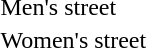<table>
<tr>
<td>Men's street</td>
<td></td>
<td></td>
<td></td>
</tr>
<tr>
<td>Women's street</td>
<td></td>
<td></td>
<td></td>
</tr>
</table>
